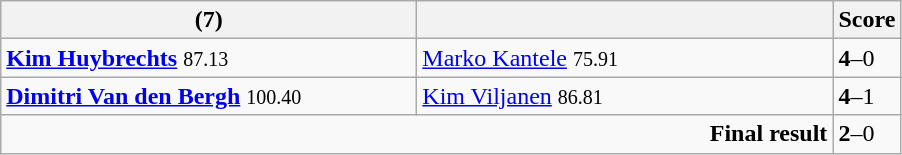<table class="wikitable">
<tr>
<th width=270><strong></strong> (7)</th>
<th width=270></th>
<th>Score</th>
</tr>
<tr>
<td><strong><a href='#'>Kim Huybrechts</a></strong> <small><span>87.13</span></small></td>
<td><a href='#'>Marko Kantele</a> <small><span>75.91</span></small></td>
<td><strong>4</strong>–0</td>
</tr>
<tr>
<td><strong><a href='#'>Dimitri Van den Bergh</a></strong> <small><span>100.40</span></small></td>
<td><a href='#'>Kim Viljanen</a> <small><span>86.81</span></small></td>
<td><strong>4</strong>–1</td>
</tr>
<tr>
<td colspan="2" align="right"><strong>Final result</strong></td>
<td><strong>2</strong>–0</td>
</tr>
</table>
